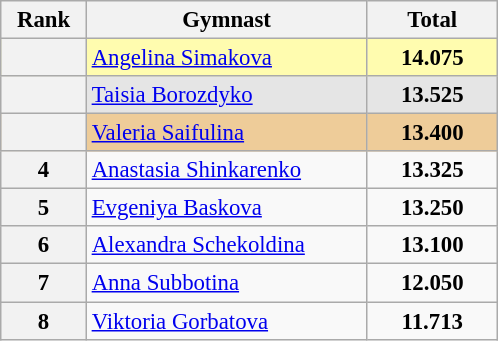<table class="wikitable sortable" style="text-align:center; font-size:95%">
<tr>
<th scope="col" style="width:50px;">Rank</th>
<th scope="col" style="width:180px;">Gymnast</th>
<th scope="col" style="width:80px;">Total</th>
</tr>
<tr style="background:#fffcaf;">
<th scope=row style="text-align:center"></th>
<td style="text-align:left;"><a href='#'>Angelina Simakova</a></td>
<td><strong>14.075</strong></td>
</tr>
<tr style="background:#e5e5e5;">
<th scope=row style="text-align:center"></th>
<td style="text-align:left;"><a href='#'>Taisia Borozdyko</a></td>
<td><strong>13.525</strong></td>
</tr>
<tr style="background:#ec9;">
<th scope=row style="text-align:center"></th>
<td style="text-align:left;"><a href='#'>Valeria Saifulina</a></td>
<td><strong>13.400</strong></td>
</tr>
<tr>
<th scope=row style="text-align:center">4</th>
<td style="text-align:left;"><a href='#'>Anastasia Shinkarenko</a></td>
<td><strong>13.325</strong></td>
</tr>
<tr>
<th scope=row style="text-align:center">5</th>
<td style="text-align:left;"><a href='#'>Evgeniya Baskova</a></td>
<td><strong>13.250</strong></td>
</tr>
<tr>
<th scope=row style="text-align:center">6</th>
<td style="text-align:left;"><a href='#'>Alexandra Schekoldina</a></td>
<td><strong>13.100</strong></td>
</tr>
<tr>
<th scope=row style="text-align:center">7</th>
<td style="text-align:left;"><a href='#'>Anna Subbotina</a></td>
<td><strong>12.050</strong></td>
</tr>
<tr>
<th scope=row style="text-align:center">8</th>
<td style="text-align:left;"><a href='#'>Viktoria Gorbatova</a></td>
<td><strong>11.713</strong></td>
</tr>
</table>
